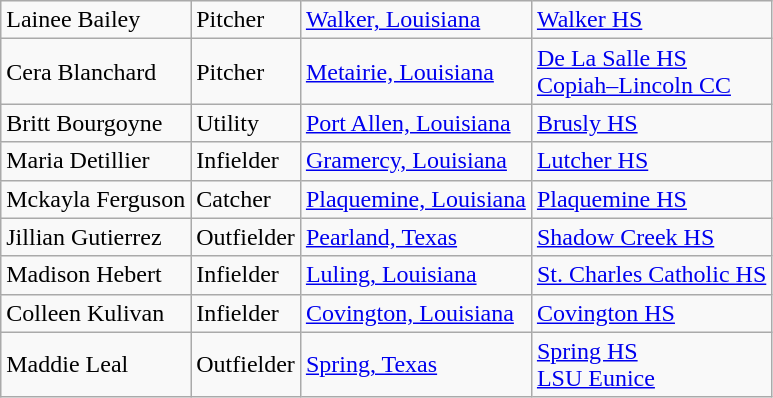<table class="wikitable">
<tr>
<td>Lainee Bailey</td>
<td>Pitcher</td>
<td><a href='#'>Walker, Louisiana</a></td>
<td><a href='#'>Walker HS</a></td>
</tr>
<tr>
<td>Cera Blanchard</td>
<td>Pitcher</td>
<td><a href='#'>Metairie, Louisiana</a></td>
<td><a href='#'>De La Salle HS</a><br><a href='#'>Copiah–Lincoln CC</a></td>
</tr>
<tr>
<td>Britt Bourgoyne</td>
<td>Utility</td>
<td><a href='#'>Port Allen, Louisiana</a></td>
<td><a href='#'>Brusly HS</a></td>
</tr>
<tr>
<td>Maria Detillier</td>
<td>Infielder</td>
<td><a href='#'>Gramercy, Louisiana</a></td>
<td><a href='#'>Lutcher HS</a></td>
</tr>
<tr>
<td>Mckayla Ferguson</td>
<td>Catcher</td>
<td><a href='#'>Plaquemine, Louisiana</a></td>
<td><a href='#'>Plaquemine HS</a></td>
</tr>
<tr>
<td>Jillian Gutierrez</td>
<td>Outfielder</td>
<td><a href='#'>Pearland, Texas</a></td>
<td><a href='#'>Shadow Creek HS</a></td>
</tr>
<tr>
<td>Madison Hebert</td>
<td>Infielder</td>
<td><a href='#'>Luling, Louisiana</a></td>
<td><a href='#'>St. Charles Catholic HS</a></td>
</tr>
<tr>
<td>Colleen Kulivan</td>
<td>Infielder</td>
<td><a href='#'>Covington, Louisiana</a></td>
<td><a href='#'>Covington HS</a></td>
</tr>
<tr>
<td>Maddie Leal</td>
<td>Outfielder</td>
<td><a href='#'>Spring, Texas</a></td>
<td><a href='#'>Spring HS</a><br><a href='#'>LSU Eunice</a></td>
</tr>
</table>
